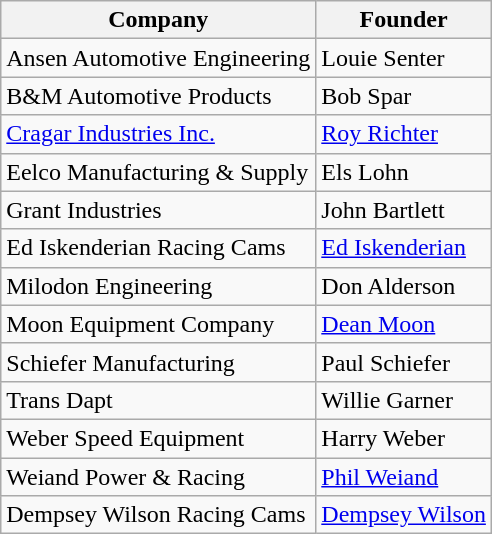<table class="wikitable">
<tr>
<th>Company</th>
<th>Founder</th>
</tr>
<tr>
<td>Ansen Automotive Engineering</td>
<td>Louie Senter</td>
</tr>
<tr>
<td>B&M Automotive Products</td>
<td>Bob Spar</td>
</tr>
<tr>
<td><a href='#'>Cragar Industries Inc.</a></td>
<td><a href='#'>Roy Richter</a></td>
</tr>
<tr>
<td>Eelco Manufacturing & Supply</td>
<td>Els Lohn</td>
</tr>
<tr>
<td>Grant Industries</td>
<td>John Bartlett</td>
</tr>
<tr>
<td>Ed Iskenderian Racing Cams</td>
<td><a href='#'>Ed Iskenderian</a></td>
</tr>
<tr>
<td>Milodon Engineering</td>
<td>Don Alderson</td>
</tr>
<tr>
<td>Moon Equipment Company</td>
<td><a href='#'>Dean Moon</a></td>
</tr>
<tr>
<td>Schiefer Manufacturing</td>
<td>Paul Schiefer</td>
</tr>
<tr>
<td>Trans Dapt</td>
<td>Willie Garner</td>
</tr>
<tr>
<td>Weber Speed Equipment</td>
<td>Harry Weber</td>
</tr>
<tr>
<td>Weiand Power & Racing</td>
<td><a href='#'>Phil Weiand</a></td>
</tr>
<tr>
<td>Dempsey Wilson Racing Cams</td>
<td><a href='#'>Dempsey Wilson</a></td>
</tr>
</table>
